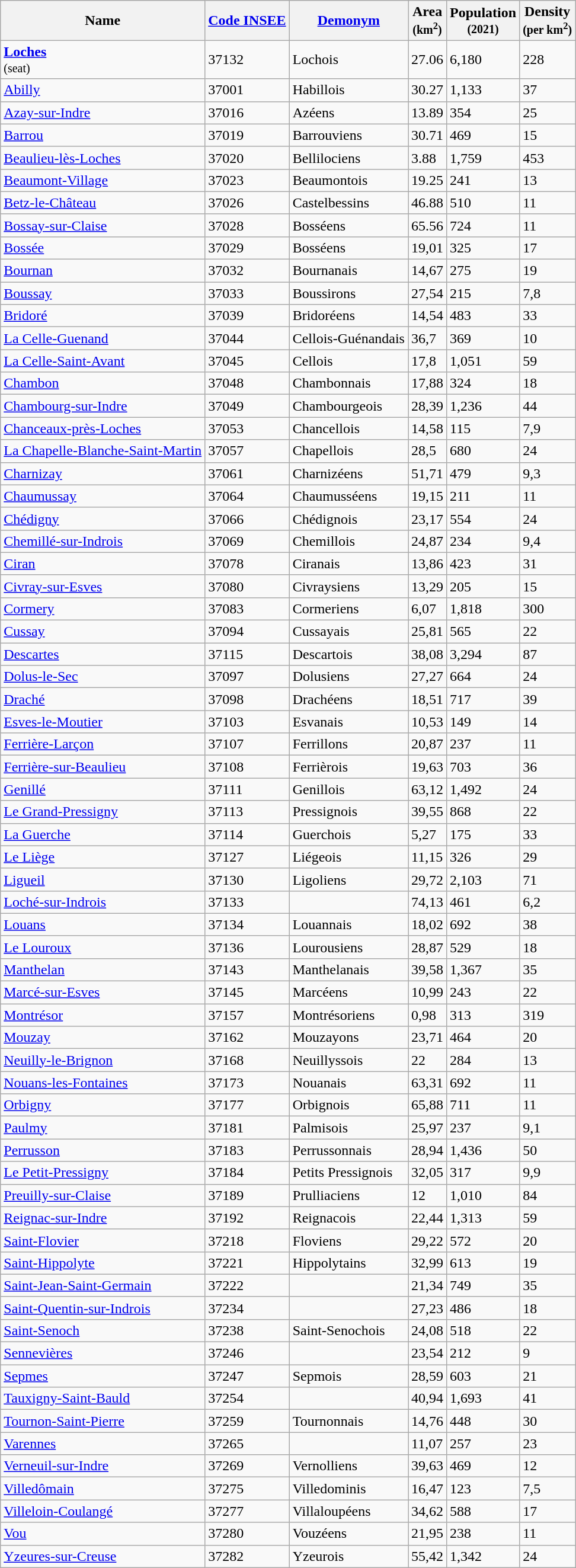<table class="wikitable">
<tr>
<th>Name</th>
<th><a href='#'>Code INSEE</a></th>
<th><a href='#'>Demonym</a></th>
<th>Area<br><small>(km<sup>2</sup>)</small></th>
<th>Population<br><small>(2021)</small></th>
<th>Density<br><small>(per km<sup>2</sup>)</small></th>
</tr>
<tr>
<td><strong><a href='#'>Loches</a></strong><br><small>(seat)</small></td>
<td>37132</td>
<td>Lochois</td>
<td>27.06</td>
<td>6,180</td>
<td>228</td>
</tr>
<tr>
<td><a href='#'>Abilly</a></td>
<td>37001</td>
<td>Habillois</td>
<td>30.27</td>
<td>1,133</td>
<td>37</td>
</tr>
<tr>
<td><a href='#'>Azay-sur-Indre</a></td>
<td>37016</td>
<td>Azéens</td>
<td>13.89</td>
<td>354</td>
<td>25</td>
</tr>
<tr>
<td><a href='#'>Barrou</a></td>
<td>37019</td>
<td>Barrouviens</td>
<td>30.71</td>
<td>469</td>
<td>15</td>
</tr>
<tr>
<td><a href='#'>Beaulieu-lès-Loches</a></td>
<td>37020</td>
<td>Bellilociens</td>
<td>3.88</td>
<td>1,759</td>
<td>453</td>
</tr>
<tr>
<td><a href='#'>Beaumont-Village</a></td>
<td>37023</td>
<td>Beaumontois</td>
<td>19.25</td>
<td>241</td>
<td>13</td>
</tr>
<tr>
<td><a href='#'>Betz-le-Château</a></td>
<td>37026</td>
<td>Castelbessins</td>
<td>46.88</td>
<td>510</td>
<td>11</td>
</tr>
<tr>
<td><a href='#'>Bossay-sur-Claise</a></td>
<td>37028</td>
<td>Bosséens</td>
<td>65.56</td>
<td>724</td>
<td>11</td>
</tr>
<tr>
<td><a href='#'>Bossée</a></td>
<td>37029</td>
<td>Bosséens</td>
<td>19,01</td>
<td>325</td>
<td>17</td>
</tr>
<tr>
<td><a href='#'>Bournan</a></td>
<td>37032</td>
<td>Bournanais</td>
<td>14,67</td>
<td>275</td>
<td>19</td>
</tr>
<tr>
<td><a href='#'>Boussay</a></td>
<td>37033</td>
<td>Boussirons</td>
<td>27,54</td>
<td>215</td>
<td>7,8</td>
</tr>
<tr>
<td><a href='#'>Bridoré</a></td>
<td>37039</td>
<td>Bridoréens</td>
<td>14,54</td>
<td>483</td>
<td>33</td>
</tr>
<tr>
<td><a href='#'>La Celle-Guenand</a></td>
<td>37044</td>
<td>Cellois-Guénandais</td>
<td>36,7</td>
<td>369</td>
<td>10</td>
</tr>
<tr>
<td><a href='#'>La Celle-Saint-Avant</a></td>
<td>37045</td>
<td>Cellois</td>
<td>17,8</td>
<td>1,051</td>
<td>59</td>
</tr>
<tr>
<td><a href='#'>Chambon</a></td>
<td>37048</td>
<td>Chambonnais</td>
<td>17,88</td>
<td>324</td>
<td>18</td>
</tr>
<tr>
<td><a href='#'>Chambourg-sur-Indre</a></td>
<td>37049</td>
<td>Chambourgeois</td>
<td>28,39</td>
<td>1,236</td>
<td>44</td>
</tr>
<tr>
<td><a href='#'>Chanceaux-près-Loches</a></td>
<td>37053</td>
<td>Chancellois</td>
<td>14,58</td>
<td>115</td>
<td>7,9</td>
</tr>
<tr>
<td><a href='#'>La Chapelle-Blanche-Saint-Martin</a></td>
<td>37057</td>
<td>Chapellois</td>
<td>28,5</td>
<td>680</td>
<td>24</td>
</tr>
<tr>
<td><a href='#'>Charnizay</a></td>
<td>37061</td>
<td>Charnizéens</td>
<td>51,71</td>
<td>479</td>
<td>9,3</td>
</tr>
<tr>
<td><a href='#'>Chaumussay</a></td>
<td>37064</td>
<td>Chaumusséens</td>
<td>19,15</td>
<td>211</td>
<td>11</td>
</tr>
<tr>
<td><a href='#'>Chédigny</a></td>
<td>37066</td>
<td>Chédignois</td>
<td>23,17</td>
<td>554</td>
<td>24</td>
</tr>
<tr>
<td><a href='#'>Chemillé-sur-Indrois</a></td>
<td>37069</td>
<td>Chemillois</td>
<td>24,87</td>
<td>234</td>
<td>9,4</td>
</tr>
<tr>
<td><a href='#'>Ciran</a></td>
<td>37078</td>
<td>Ciranais</td>
<td>13,86</td>
<td>423</td>
<td>31</td>
</tr>
<tr>
<td><a href='#'>Civray-sur-Esves</a></td>
<td>37080</td>
<td>Civraysiens</td>
<td>13,29</td>
<td>205</td>
<td>15</td>
</tr>
<tr>
<td><a href='#'>Cormery</a></td>
<td>37083</td>
<td>Cormeriens</td>
<td>6,07</td>
<td>1,818</td>
<td>300</td>
</tr>
<tr>
<td><a href='#'>Cussay</a></td>
<td>37094</td>
<td>Cussayais</td>
<td>25,81</td>
<td>565</td>
<td>22</td>
</tr>
<tr>
<td><a href='#'>Descartes</a></td>
<td>37115</td>
<td>Descartois</td>
<td>38,08</td>
<td>3,294</td>
<td>87</td>
</tr>
<tr>
<td><a href='#'>Dolus-le-Sec</a></td>
<td>37097</td>
<td>Dolusiens</td>
<td>27,27</td>
<td>664</td>
<td>24</td>
</tr>
<tr>
<td><a href='#'>Draché</a></td>
<td>37098</td>
<td>Drachéens</td>
<td>18,51</td>
<td>717</td>
<td>39</td>
</tr>
<tr>
<td><a href='#'>Esves-le-Moutier</a></td>
<td>37103</td>
<td>Esvanais</td>
<td>10,53</td>
<td>149</td>
<td>14</td>
</tr>
<tr>
<td><a href='#'>Ferrière-Larçon</a></td>
<td>37107</td>
<td>Ferrillons</td>
<td>20,87</td>
<td>237</td>
<td>11</td>
</tr>
<tr>
<td><a href='#'>Ferrière-sur-Beaulieu</a></td>
<td>37108</td>
<td>Ferrièrois</td>
<td>19,63</td>
<td>703</td>
<td>36</td>
</tr>
<tr>
<td><a href='#'>Genillé</a></td>
<td>37111</td>
<td>Genillois</td>
<td>63,12</td>
<td>1,492</td>
<td>24</td>
</tr>
<tr>
<td><a href='#'>Le Grand-Pressigny</a></td>
<td>37113</td>
<td>Pressignois</td>
<td>39,55</td>
<td>868</td>
<td>22</td>
</tr>
<tr>
<td><a href='#'>La Guerche</a></td>
<td>37114</td>
<td>Guerchois</td>
<td>5,27</td>
<td>175</td>
<td>33</td>
</tr>
<tr>
<td><a href='#'>Le Liège</a></td>
<td>37127</td>
<td>Liégeois</td>
<td>11,15</td>
<td>326</td>
<td>29</td>
</tr>
<tr>
<td><a href='#'>Ligueil</a></td>
<td>37130</td>
<td>Ligoliens</td>
<td>29,72</td>
<td>2,103</td>
<td>71</td>
</tr>
<tr>
<td><a href='#'>Loché-sur-Indrois</a></td>
<td>37133</td>
<td></td>
<td>74,13</td>
<td>461</td>
<td>6,2</td>
</tr>
<tr>
<td><a href='#'>Louans</a></td>
<td>37134</td>
<td>Louannais</td>
<td>18,02</td>
<td>692</td>
<td>38</td>
</tr>
<tr>
<td><a href='#'>Le Louroux</a></td>
<td>37136</td>
<td>Lourousiens</td>
<td>28,87</td>
<td>529</td>
<td>18</td>
</tr>
<tr>
<td><a href='#'>Manthelan</a></td>
<td>37143</td>
<td>Manthelanais</td>
<td>39,58</td>
<td>1,367</td>
<td>35</td>
</tr>
<tr>
<td><a href='#'>Marcé-sur-Esves</a></td>
<td>37145</td>
<td>Marcéens</td>
<td>10,99</td>
<td>243</td>
<td>22</td>
</tr>
<tr>
<td><a href='#'>Montrésor</a></td>
<td>37157</td>
<td>Montrésoriens</td>
<td>0,98</td>
<td>313</td>
<td>319</td>
</tr>
<tr>
<td><a href='#'>Mouzay</a></td>
<td>37162</td>
<td>Mouzayons</td>
<td>23,71</td>
<td>464</td>
<td>20</td>
</tr>
<tr>
<td><a href='#'>Neuilly-le-Brignon</a></td>
<td>37168</td>
<td>Neuillyssois</td>
<td>22</td>
<td>284</td>
<td>13</td>
</tr>
<tr>
<td><a href='#'>Nouans-les-Fontaines</a></td>
<td>37173</td>
<td>Nouanais</td>
<td>63,31</td>
<td>692</td>
<td>11</td>
</tr>
<tr>
<td><a href='#'>Orbigny</a></td>
<td>37177</td>
<td>Orbignois</td>
<td>65,88</td>
<td>711</td>
<td>11</td>
</tr>
<tr>
<td><a href='#'>Paulmy</a></td>
<td>37181</td>
<td>Palmisois</td>
<td>25,97</td>
<td>237</td>
<td>9,1</td>
</tr>
<tr>
<td><a href='#'>Perrusson</a></td>
<td>37183</td>
<td>Perrussonnais</td>
<td>28,94</td>
<td>1,436</td>
<td>50</td>
</tr>
<tr>
<td><a href='#'>Le Petit-Pressigny</a></td>
<td>37184</td>
<td>Petits Pressignois</td>
<td>32,05</td>
<td>317</td>
<td>9,9</td>
</tr>
<tr>
<td><a href='#'>Preuilly-sur-Claise</a></td>
<td>37189</td>
<td>Prulliaciens</td>
<td>12</td>
<td>1,010</td>
<td>84</td>
</tr>
<tr>
<td><a href='#'>Reignac-sur-Indre</a></td>
<td>37192</td>
<td>Reignacois</td>
<td>22,44</td>
<td>1,313</td>
<td>59</td>
</tr>
<tr>
<td><a href='#'>Saint-Flovier</a></td>
<td>37218</td>
<td>Floviens</td>
<td>29,22</td>
<td>572</td>
<td>20</td>
</tr>
<tr>
<td><a href='#'>Saint-Hippolyte</a></td>
<td>37221</td>
<td>Hippolytains</td>
<td>32,99</td>
<td>613</td>
<td>19</td>
</tr>
<tr>
<td><a href='#'>Saint-Jean-Saint-Germain</a></td>
<td>37222</td>
<td></td>
<td>21,34</td>
<td>749</td>
<td>35</td>
</tr>
<tr>
<td><a href='#'>Saint-Quentin-sur-Indrois</a></td>
<td>37234</td>
<td></td>
<td>27,23</td>
<td>486</td>
<td>18</td>
</tr>
<tr>
<td><a href='#'>Saint-Senoch</a></td>
<td>37238</td>
<td>Saint-Senochois</td>
<td>24,08</td>
<td>518</td>
<td>22</td>
</tr>
<tr>
<td><a href='#'>Sennevières</a></td>
<td>37246</td>
<td></td>
<td>23,54</td>
<td>212</td>
<td>9</td>
</tr>
<tr>
<td><a href='#'>Sepmes</a></td>
<td>37247</td>
<td>Sepmois</td>
<td>28,59</td>
<td>603</td>
<td>21</td>
</tr>
<tr>
<td><a href='#'>Tauxigny-Saint-Bauld</a></td>
<td>37254</td>
<td></td>
<td>40,94</td>
<td>1,693</td>
<td>41</td>
</tr>
<tr>
<td><a href='#'>Tournon-Saint-Pierre</a></td>
<td>37259</td>
<td>Tournonnais</td>
<td>14,76</td>
<td>448</td>
<td>30</td>
</tr>
<tr>
<td><a href='#'>Varennes</a></td>
<td>37265</td>
<td></td>
<td>11,07</td>
<td>257</td>
<td>23</td>
</tr>
<tr>
<td><a href='#'>Verneuil-sur-Indre</a></td>
<td>37269</td>
<td>Vernolliens</td>
<td>39,63</td>
<td>469</td>
<td>12</td>
</tr>
<tr>
<td><a href='#'>Villedômain</a></td>
<td>37275</td>
<td>Villedominis</td>
<td>16,47</td>
<td>123</td>
<td>7,5</td>
</tr>
<tr>
<td><a href='#'>Villeloin-Coulangé</a></td>
<td>37277</td>
<td>Villaloupéens</td>
<td>34,62</td>
<td>588</td>
<td>17</td>
</tr>
<tr>
<td><a href='#'>Vou</a></td>
<td>37280</td>
<td>Vouzéens</td>
<td>21,95</td>
<td>238</td>
<td>11</td>
</tr>
<tr>
<td><a href='#'>Yzeures-sur-Creuse</a></td>
<td>37282</td>
<td>Yzeurois</td>
<td>55,42</td>
<td>1,342</td>
<td>24</td>
</tr>
</table>
